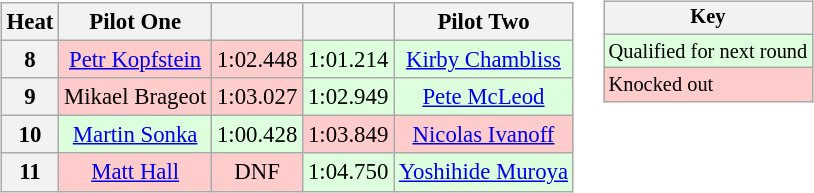<table>
<tr>
<td><br><table class="wikitable" style="font-size:95%; text-align:center">
<tr>
<th>Heat</th>
<th>Pilot One</th>
<th></th>
<th></th>
<th>Pilot Two</th>
</tr>
<tr>
<th>8</th>
<td style="background:#ffcccc;"> <a href='#'>Petr Kopfstein</a></td>
<td style="background:#ffcccc;">1:02.448</td>
<td style="background:#ddffdd;">1:01.214</td>
<td style="background:#ddffdd;"> <a href='#'>Kirby Chambliss</a></td>
</tr>
<tr>
<th>9</th>
<td style="background:#ffcccc;"> Mikael Brageot</td>
<td style="background:#ffcccc;">1:03.027</td>
<td style="background:#ddffdd;">1:02.949</td>
<td style="background:#ddffdd;"> <a href='#'>Pete McLeod</a></td>
</tr>
<tr>
<th>10</th>
<td style="background:#ddffdd;"> <a href='#'>Martin Sonka</a></td>
<td style="background:#ddffdd;">1:00.428</td>
<td style="background:#ffcccc;">1:03.849</td>
<td style="background:#ffcccc;"> <a href='#'>Nicolas Ivanoff</a></td>
</tr>
<tr>
<th>11</th>
<td style="background:#ffcccc;"> <a href='#'>Matt Hall</a></td>
<td style="background:#ffcccc;">DNF</td>
<td style="background:#ddffdd;">1:04.750</td>
<td style="background:#ddffdd;"> <a href='#'>Yoshihide Muroya</a></td>
</tr>
</table>
</td>
<td valign="top"><br><table class="wikitable" style="font-size: 85%;">
<tr>
<th colspan=2>Key</th>
</tr>
<tr style="background:#ddffdd;">
<td>Qualified for next round</td>
</tr>
<tr style="background:#ffcccc;">
<td>Knocked out</td>
</tr>
</table>
</td>
</tr>
</table>
